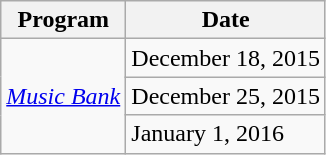<table class="wikitable">
<tr>
<th>Program</th>
<th>Date</th>
</tr>
<tr>
<td rowspan="3"><em><a href='#'>Music Bank</a></em></td>
<td>December 18, 2015</td>
</tr>
<tr>
<td>December 25, 2015</td>
</tr>
<tr>
<td>January 1, 2016</td>
</tr>
</table>
